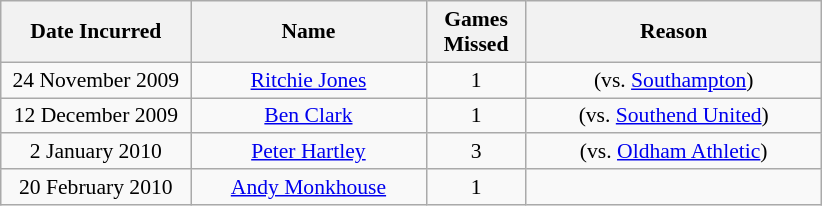<table class="wikitable" style="font-size: 90%; text-align: center;">
<tr>
<th width=120>Date Incurred</th>
<th width=150>Name</th>
<th width=60>Games Missed</th>
<th width=190>Reason</th>
</tr>
<tr>
<td>24 November 2009</td>
<td><a href='#'>Ritchie Jones</a></td>
<td>1</td>
<td> (vs. <a href='#'>Southampton</a>)</td>
</tr>
<tr>
<td>12 December 2009</td>
<td><a href='#'>Ben Clark</a></td>
<td>1</td>
<td> (vs. <a href='#'>Southend United</a>)</td>
</tr>
<tr>
<td>2 January 2010</td>
<td><a href='#'>Peter Hartley</a></td>
<td>3</td>
<td> (vs. <a href='#'>Oldham Athletic</a>)</td>
</tr>
<tr>
<td>20 February 2010</td>
<td><a href='#'>Andy Monkhouse</a></td>
<td>1</td>
<td></td>
</tr>
</table>
